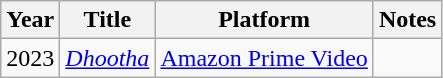<table class="wikitable sortable">
<tr>
<th scope="col">Year</th>
<th scope="col">Title</th>
<th class="sortable" scope="col">Platform</th>
<th class="sortable" scope="col">Notes</th>
</tr>
<tr>
<td>2023</td>
<td style="background;"><em><a href='#'>Dhootha</a></em></td>
<td><a href='#'>Amazon Prime Video</a></td>
<td></td>
</tr>
</table>
